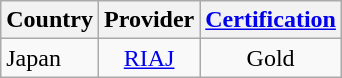<table class="wikitable">
<tr>
<th>Country</th>
<th>Provider</th>
<th><a href='#'>Certification</a></th>
</tr>
<tr>
<td>Japan</td>
<td style="text-align:center;"><a href='#'>RIAJ</a></td>
<td style="text-align:center;">Gold</td>
</tr>
</table>
